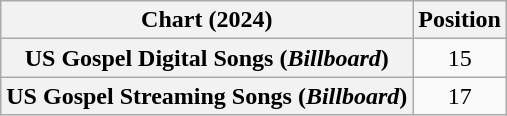<table class="wikitable plainrowheaders sortable">
<tr>
<th>Chart (2024)</th>
<th>Position</th>
</tr>
<tr>
<th scope="row">US Gospel Digital Songs (<em>Billboard</em>)</th>
<td style="text-align:center;">15</td>
</tr>
<tr>
<th scope="row">US Gospel Streaming Songs (<em>Billboard</em>)</th>
<td style="text-align:center;">17</td>
</tr>
</table>
